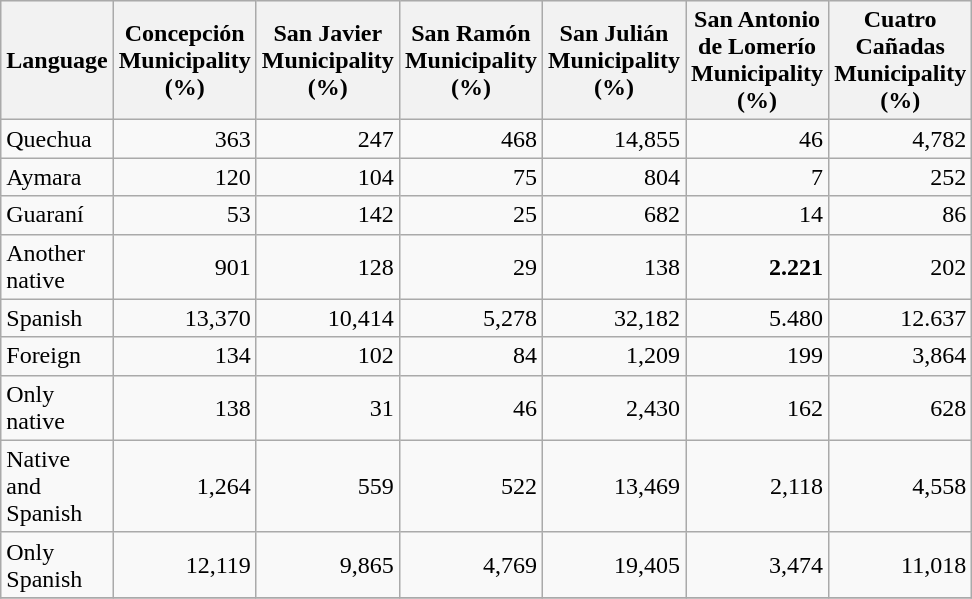<table class="wikitable" border="1" style="width:35%;" border="1">
<tr bgcolor=#EFEFEF>
<th><strong>Language</strong></th>
<th><strong>Concepción Municipality (%)</strong></th>
<th><strong>San Javier Municipality (%)</strong></th>
<th><strong>San Ramón Municipality (%)</strong></th>
<th><strong>San Julián Municipality (%)</strong></th>
<th><strong>San Antonio de Lomerío Municipality (%)</strong></th>
<th><strong>Cuatro Cañadas Municipality (%)</strong></th>
</tr>
<tr>
<td>Quechua</td>
<td align="right">363</td>
<td align="right">247</td>
<td align="right">468</td>
<td align="right">14,855</td>
<td align="right">46</td>
<td align="right">4,782</td>
</tr>
<tr>
<td>Aymara</td>
<td align="right">120</td>
<td align="right">104</td>
<td align="right">75</td>
<td align="right">804</td>
<td align="right">7</td>
<td align="right">252</td>
</tr>
<tr>
<td>Guaraní</td>
<td align="right">53</td>
<td align="right">142</td>
<td align="right">25</td>
<td align="right">682</td>
<td align="right">14</td>
<td align="right">86</td>
</tr>
<tr>
<td>Another native</td>
<td align="right">901</td>
<td align="right">128</td>
<td align="right">29</td>
<td align="right">138</td>
<td align="right"><strong>2.221</strong></td>
<td align="right">202</td>
</tr>
<tr>
<td>Spanish</td>
<td align="right">13,370</td>
<td align="right">10,414</td>
<td align="right">5,278</td>
<td align="right">32,182</td>
<td align="right">5.480</td>
<td align="right">12.637</td>
</tr>
<tr>
<td>Foreign</td>
<td align="right">134</td>
<td align="right">102</td>
<td align="right">84</td>
<td align="right">1,209</td>
<td align="right">199</td>
<td align="right">3,864</td>
</tr>
<tr>
<td>Only native</td>
<td align="right">138</td>
<td align="right">31</td>
<td align="right">46</td>
<td align="right">2,430</td>
<td align="right">162</td>
<td align="right">628</td>
</tr>
<tr>
<td>Native and Spanish</td>
<td align="right">1,264</td>
<td align="right">559</td>
<td align="right">522</td>
<td align="right">13,469</td>
<td align="right">2,118</td>
<td align="right">4,558</td>
</tr>
<tr>
<td>Only Spanish</td>
<td align="right">12,119</td>
<td align="right">9,865</td>
<td align="right">4,769</td>
<td align="right">19,405</td>
<td align="right">3,474</td>
<td align="right">11,018</td>
</tr>
<tr>
</tr>
</table>
